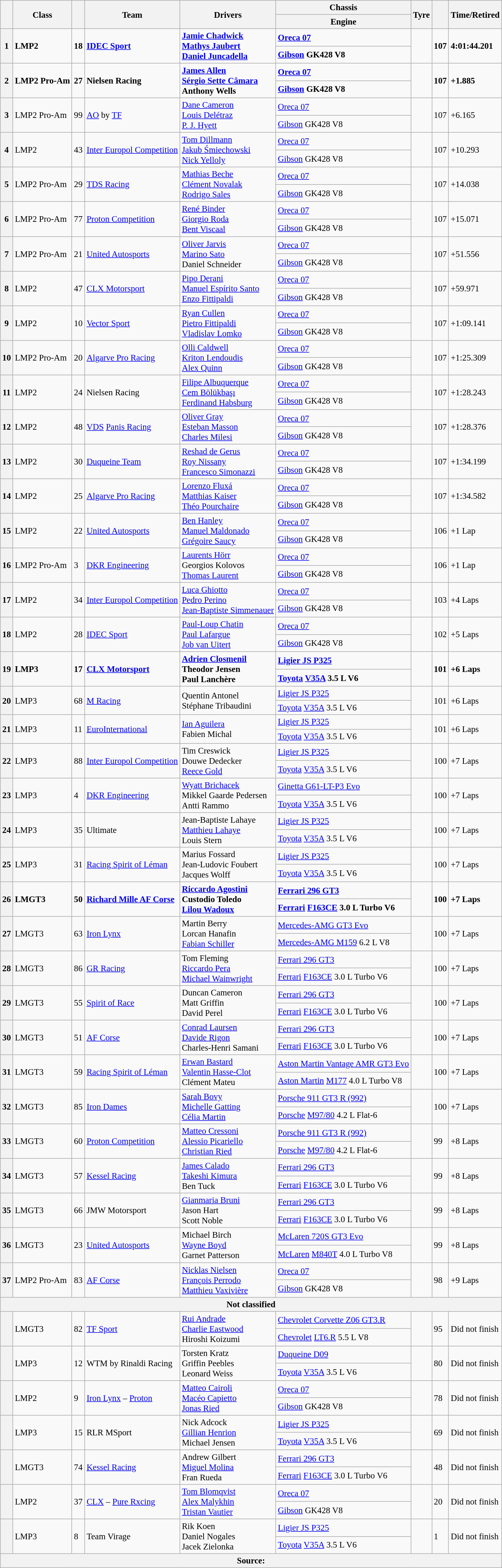<table class="wikitable" style="font-size:95%;">
<tr>
<th rowspan=2></th>
<th rowspan=2>Class</th>
<th rowspan=2></th>
<th rowspan=2>Team</th>
<th rowspan=2>Drivers</th>
<th>Chassis</th>
<th rowspan=2>Tyre</th>
<th rowspan=2></th>
<th rowspan=2>Time/Retired</th>
</tr>
<tr>
<th>Engine</th>
</tr>
<tr style="font-weight:bold;">
<th rowspan=2>1</th>
<td rowspan=2>LMP2</td>
<td rowspan=2>18</td>
<td rowspan=2> <a href='#'>IDEC Sport</a></td>
<td rowspan=2> <a href='#'>Jamie Chadwick</a><br> <a href='#'>Mathys Jaubert</a><br> <a href='#'>Daniel Juncadella</a></td>
<td><a href='#'>Oreca 07</a></td>
<td rowspan=2></td>
<td rowspan=2>107</td>
<td rowspan=2>4:01:44.201</td>
</tr>
<tr style="font-weight:bold;">
<td><a href='#'>Gibson</a> GK428 V8</td>
</tr>
<tr style="font-weight:bold;">
<th rowspan=2>2</th>
<td rowspan=2>LMP2 Pro-Am</td>
<td rowspan=2>27</td>
<td rowspan=2> Nielsen Racing</td>
<td rowspan=2> <a href='#'>James Allen</a><br> <a href='#'>Sérgio Sette Câmara</a><br> Anthony Wells</td>
<td><a href='#'>Oreca 07</a></td>
<td rowspan=2></td>
<td rowspan=2>107</td>
<td rowspan=2>+1.885</td>
</tr>
<tr style="font-weight:bold;">
<td><a href='#'>Gibson</a> GK428 V8</td>
</tr>
<tr>
<th rowspan=2>3</th>
<td rowspan=2>LMP2 Pro-Am</td>
<td rowspan=2>99</td>
<td rowspan=2> <a href='#'>AO</a> by <a href='#'>TF</a></td>
<td rowspan=2> <a href='#'>Dane Cameron</a><br> <a href='#'>Louis Delétraz</a><br> <a href='#'>P. J. Hyett</a></td>
<td><a href='#'>Oreca 07</a></td>
<td rowspan=2></td>
<td rowspan=2>107</td>
<td rowspan=2>+6.165</td>
</tr>
<tr>
<td><a href='#'>Gibson</a> GK428 V8</td>
</tr>
<tr>
<th rowspan=2>4</th>
<td rowspan=2>LMP2</td>
<td rowspan=2>43</td>
<td rowspan=2> <a href='#'>Inter Europol Competition</a></td>
<td rowspan=2> <a href='#'>Tom Dillmann</a><br> <a href='#'>Jakub Śmiechowski</a><br> <a href='#'>Nick Yelloly</a></td>
<td><a href='#'>Oreca 07</a></td>
<td rowspan=2></td>
<td rowspan=2>107</td>
<td rowspan=2>+10.293</td>
</tr>
<tr>
<td><a href='#'>Gibson</a> GK428 V8</td>
</tr>
<tr>
<th rowspan=2>5</th>
<td rowspan=2>LMP2 Pro-Am</td>
<td rowspan=2>29</td>
<td rowspan=2> <a href='#'>TDS Racing</a></td>
<td rowspan=2> <a href='#'>Mathias Beche</a><br> <a href='#'>Clément Novalak</a><br> <a href='#'>Rodrigo Sales</a></td>
<td><a href='#'>Oreca 07</a></td>
<td rowspan=2></td>
<td rowspan=2>107</td>
<td rowspan=2>+14.038</td>
</tr>
<tr>
<td><a href='#'>Gibson</a> GK428 V8</td>
</tr>
<tr>
<th rowspan=2>6</th>
<td rowspan=2>LMP2 Pro-Am</td>
<td rowspan=2>77</td>
<td rowspan=2> <a href='#'>Proton Competition</a></td>
<td rowspan=2> <a href='#'>René Binder</a><br> <a href='#'>Giorgio Roda</a><br> <a href='#'>Bent Viscaal</a></td>
<td><a href='#'>Oreca 07</a></td>
<td rowspan=2></td>
<td rowspan=2>107</td>
<td rowspan=2>+15.071</td>
</tr>
<tr>
<td><a href='#'>Gibson</a> GK428 V8</td>
</tr>
<tr>
<th rowspan=2>7</th>
<td rowspan=2>LMP2 Pro-Am</td>
<td rowspan=2>21</td>
<td rowspan=2> <a href='#'>United Autosports</a></td>
<td rowspan=2> <a href='#'>Oliver Jarvis</a><br> <a href='#'>Marino Sato</a><br> Daniel Schneider</td>
<td><a href='#'>Oreca 07</a></td>
<td rowspan=2></td>
<td rowspan=2>107</td>
<td rowspan=2>+51.556</td>
</tr>
<tr>
<td><a href='#'>Gibson</a> GK428 V8</td>
</tr>
<tr>
<th rowspan=2>8</th>
<td rowspan=2>LMP2</td>
<td rowspan=2>47</td>
<td rowspan=2> <a href='#'>CLX Motorsport</a></td>
<td rowspan=2> <a href='#'>Pipo Derani</a><br> <a href='#'>Manuel Espírito Santo</a><br> <a href='#'>Enzo Fittipaldi</a></td>
<td><a href='#'>Oreca 07</a></td>
<td rowspan=2></td>
<td rowspan=2>107</td>
<td rowspan=2>+59.971</td>
</tr>
<tr>
<td><a href='#'>Gibson</a> GK428 V8</td>
</tr>
<tr>
<th rowspan=2>9</th>
<td rowspan=2>LMP2</td>
<td rowspan=2>10</td>
<td rowspan=2> <a href='#'>Vector Sport</a></td>
<td rowspan=2> <a href='#'>Ryan Cullen</a><br> <a href='#'>Pietro Fittipaldi</a><br> <a href='#'>Vladislav Lomko</a></td>
<td><a href='#'>Oreca 07</a></td>
<td rowspan=2></td>
<td rowspan=2>107</td>
<td rowspan=2>+1:09.141</td>
</tr>
<tr>
<td><a href='#'>Gibson</a> GK428 V8</td>
</tr>
<tr>
<th rowspan=2>10</th>
<td rowspan=2>LMP2 Pro-Am</td>
<td rowspan=2>20</td>
<td rowspan=2> <a href='#'>Algarve Pro Racing</a></td>
<td rowspan=2> <a href='#'>Olli Caldwell</a><br> <a href='#'>Kriton Lendoudis</a><br> <a href='#'>Alex Quinn</a></td>
<td><a href='#'>Oreca 07</a></td>
<td rowspan=2></td>
<td rowspan=2>107</td>
<td rowspan=2>+1:25.309</td>
</tr>
<tr>
<td><a href='#'>Gibson</a> GK428 V8</td>
</tr>
<tr>
<th rowspan=2>11</th>
<td rowspan=2>LMP2</td>
<td rowspan=2>24</td>
<td rowspan=2> Nielsen Racing</td>
<td rowspan=2> <a href='#'>Filipe Albuquerque</a><br> <a href='#'>Cem Bölükbaşı</a><br> <a href='#'>Ferdinand Habsburg</a></td>
<td><a href='#'>Oreca 07</a></td>
<td rowspan=2></td>
<td rowspan=2>107</td>
<td rowspan=2>+1:28.243</td>
</tr>
<tr>
<td><a href='#'>Gibson</a> GK428 V8</td>
</tr>
<tr>
<th rowspan=2>12</th>
<td rowspan=2>LMP2</td>
<td rowspan=2>48</td>
<td rowspan=2> <a href='#'>VDS</a> <a href='#'>Panis Racing</a></td>
<td rowspan=2> <a href='#'>Oliver Gray</a><br> <a href='#'>Esteban Masson</a><br> <a href='#'>Charles Milesi</a></td>
<td><a href='#'>Oreca 07</a></td>
<td rowspan=2></td>
<td rowspan=2>107</td>
<td rowspan=2>+1:28.376</td>
</tr>
<tr>
<td><a href='#'>Gibson</a> GK428 V8</td>
</tr>
<tr>
<th rowspan=2>13</th>
<td rowspan=2>LMP2</td>
<td rowspan=2>30</td>
<td rowspan=2> <a href='#'>Duqueine Team</a></td>
<td rowspan=2> <a href='#'>Reshad de Gerus</a><br> <a href='#'>Roy Nissany</a><br> <a href='#'>Francesco Simonazzi</a></td>
<td><a href='#'>Oreca 07</a></td>
<td rowspan=2></td>
<td rowspan=2>107</td>
<td rowspan=2>+1:34.199</td>
</tr>
<tr>
<td><a href='#'>Gibson</a> GK428 V8</td>
</tr>
<tr>
<th rowspan=2>14</th>
<td rowspan=2>LMP2</td>
<td rowspan=2>25</td>
<td rowspan=2> <a href='#'>Algarve Pro Racing</a></td>
<td rowspan=2> <a href='#'>Lorenzo Fluxá</a><br> <a href='#'>Matthias Kaiser</a><br> <a href='#'>Théo Pourchaire</a></td>
<td><a href='#'>Oreca 07</a></td>
<td rowspan=2></td>
<td rowspan=2>107</td>
<td rowspan=2>+1:34.582</td>
</tr>
<tr>
<td><a href='#'>Gibson</a> GK428 V8</td>
</tr>
<tr>
<th rowspan=2>15</th>
<td rowspan=2>LMP2</td>
<td rowspan=2>22</td>
<td rowspan=2> <a href='#'>United Autosports</a></td>
<td rowspan=2> <a href='#'>Ben Hanley</a><br> <a href='#'>Manuel Maldonado</a><br> <a href='#'>Grégoire Saucy</a></td>
<td><a href='#'>Oreca 07</a></td>
<td rowspan=2></td>
<td rowspan=2>106</td>
<td rowspan=2>+1 Lap</td>
</tr>
<tr>
<td><a href='#'>Gibson</a> GK428 V8</td>
</tr>
<tr>
<th rowspan=2>16</th>
<td rowspan=2>LMP2 Pro-Am</td>
<td rowspan=2>3</td>
<td rowspan=2> <a href='#'>DKR Engineering</a></td>
<td rowspan=2> <a href='#'>Laurents Hörr</a><br> Georgios Kolovos<br> <a href='#'>Thomas Laurent</a></td>
<td><a href='#'>Oreca 07</a></td>
<td rowspan=2></td>
<td rowspan=2>106</td>
<td rowspan=2>+1 Lap</td>
</tr>
<tr>
<td><a href='#'>Gibson</a> GK428 V8</td>
</tr>
<tr>
<th rowspan=2>17</th>
<td rowspan=2>LMP2</td>
<td rowspan=2>34</td>
<td rowspan=2> <a href='#'>Inter Europol Competition</a></td>
<td rowspan=2> <a href='#'>Luca Ghiotto</a><br> <a href='#'>Pedro Perino</a><br> <a href='#'>Jean-Baptiste Simmenauer</a></td>
<td><a href='#'>Oreca 07</a></td>
<td rowspan=2></td>
<td rowspan=2>103</td>
<td rowspan=2>+4 Laps</td>
</tr>
<tr>
<td><a href='#'>Gibson</a> GK428 V8</td>
</tr>
<tr>
<th rowspan=2>18</th>
<td rowspan=2>LMP2</td>
<td rowspan=2>28</td>
<td rowspan=2> <a href='#'>IDEC Sport</a></td>
<td rowspan=2> <a href='#'>Paul-Loup Chatin</a><br> <a href='#'>Paul Lafargue</a><br> <a href='#'>Job van Uitert</a></td>
<td><a href='#'>Oreca 07</a></td>
<td rowspan=2></td>
<td rowspan=2>102</td>
<td rowspan=2>+5 Laps</td>
</tr>
<tr>
<td><a href='#'>Gibson</a> GK428 V8</td>
</tr>
<tr style="font-weight:bold;">
<th rowspan=2>19</th>
<td rowspan=2>LMP3</td>
<td rowspan=2>17</td>
<td rowspan=2> <a href='#'>CLX Motorsport</a></td>
<td rowspan=2> <a href='#'>Adrien Closmenil</a><br> Theodor Jensen<br> Paul Lanchère</td>
<td><a href='#'>Ligier JS P325</a></td>
<td rowspan=2></td>
<td rowspan=2>101</td>
<td rowspan=2>+6 Laps</td>
</tr>
<tr style="font-weight:bold;">
<td><a href='#'>Toyota</a> <a href='#'>V35A</a> 3.5 L V6</td>
</tr>
<tr>
<th rowspan=2>20</th>
<td rowspan=2>LMP3</td>
<td rowspan=2>68</td>
<td rowspan=2> <a href='#'>M Racing</a></td>
<td rowspan=2> Quentin Antonel<br> Stéphane Tribaudini<br></td>
<td><a href='#'>Ligier JS P325</a></td>
<td rowspan=2></td>
<td rowspan=2>101</td>
<td rowspan=2>+6 Laps</td>
</tr>
<tr>
<td><a href='#'>Toyota</a> <a href='#'>V35A</a> 3.5 L V6</td>
</tr>
<tr>
<th rowspan=2>21</th>
<td rowspan=2>LMP3</td>
<td rowspan=2>11</td>
<td rowspan=2> <a href='#'>EuroInternational</a></td>
<td rowspan=2> <a href='#'>Ian Aguilera</a><br> Fabien Michal<br></td>
<td><a href='#'>Ligier JS P325</a></td>
<td rowspan=2></td>
<td rowspan=2>101</td>
<td rowspan=2>+6 Laps</td>
</tr>
<tr>
<td><a href='#'>Toyota</a> <a href='#'>V35A</a> 3.5 L V6</td>
</tr>
<tr>
<th rowspan=2>22</th>
<td rowspan=2>LMP3</td>
<td rowspan=2>88</td>
<td rowspan=2> <a href='#'>Inter Europol Competition</a></td>
<td rowspan=2> Tim Creswick<br> Douwe Dedecker<br> <a href='#'>Reece Gold</a></td>
<td><a href='#'>Ligier JS P325</a></td>
<td rowspan=2></td>
<td rowspan=2>100</td>
<td rowspan=2>+7 Laps</td>
</tr>
<tr>
<td><a href='#'>Toyota</a> <a href='#'>V35A</a> 3.5 L V6</td>
</tr>
<tr>
<th rowspan=2>23</th>
<td rowspan=2>LMP3</td>
<td rowspan=2>4</td>
<td rowspan=2> <a href='#'>DKR Engineering</a></td>
<td rowspan=2> <a href='#'>Wyatt Brichacek</a><br> Mikkel Gaarde Pedersen<br> Antti Rammo</td>
<td><a href='#'>Ginetta G61-LT-P3 Evo</a></td>
<td rowspan=2></td>
<td rowspan=2>100</td>
<td rowspan=2>+7 Laps</td>
</tr>
<tr>
<td><a href='#'>Toyota</a> <a href='#'>V35A</a> 3.5 L V6</td>
</tr>
<tr>
<th rowspan=2>24</th>
<td rowspan=2>LMP3</td>
<td rowspan=2>35</td>
<td rowspan=2> Ultimate</td>
<td rowspan=2> Jean-Baptiste Lahaye<br> <a href='#'>Matthieu Lahaye</a><br> Louis Stern</td>
<td><a href='#'>Ligier JS P325</a></td>
<td rowspan=2></td>
<td rowspan=2>100</td>
<td rowspan=2>+7 Laps</td>
</tr>
<tr>
<td><a href='#'>Toyota</a> <a href='#'>V35A</a> 3.5 L V6</td>
</tr>
<tr>
<th rowspan=2>25</th>
<td rowspan=2>LMP3</td>
<td rowspan=2>31</td>
<td rowspan=2> <a href='#'>Racing Spirit of Léman</a></td>
<td rowspan=2> Marius Fossard<br> Jean-Ludovic Foubert<br> Jacques Wolff</td>
<td><a href='#'>Ligier JS P325</a></td>
<td rowspan=2></td>
<td rowspan=2>100</td>
<td rowspan=2>+7 Laps</td>
</tr>
<tr>
<td><a href='#'>Toyota</a> <a href='#'>V35A</a> 3.5 L V6</td>
</tr>
<tr style="font-weight:bold;">
<th rowspan=2>26</th>
<td rowspan=2>LMGT3</td>
<td rowspan=2>50</td>
<td rowspan=2> <a href='#'>Richard Mille AF Corse</a></td>
<td rowspan=2> <a href='#'>Riccardo Agostini</a><br> Custodio Toledo<br> <a href='#'>Lilou Wadoux</a></td>
<td><a href='#'>Ferrari 296 GT3</a></td>
<td rowspan=2></td>
<td rowspan=2>100</td>
<td rowspan=2>+7 Laps</td>
</tr>
<tr style="font-weight:bold;">
<td><a href='#'>Ferrari</a> <a href='#'>F163CE</a> 3.0 L Turbo V6</td>
</tr>
<tr>
<th rowspan=2>27</th>
<td rowspan=2>LMGT3</td>
<td rowspan=2>63</td>
<td rowspan=2> <a href='#'>Iron Lynx</a></td>
<td rowspan=2> Martin Berry<br> Lorcan Hanafin<br> <a href='#'>Fabian Schiller</a></td>
<td><a href='#'>Mercedes-AMG GT3 Evo</a></td>
<td rowspan=2></td>
<td rowspan=2>100</td>
<td rowspan=2>+7 Laps</td>
</tr>
<tr>
<td><a href='#'>Mercedes-AMG M159</a> 6.2 L V8</td>
</tr>
<tr>
<th rowspan=2>28</th>
<td rowspan=2>LMGT3</td>
<td rowspan=2>86</td>
<td rowspan=2> <a href='#'>GR Racing</a></td>
<td rowspan=2> Tom Fleming<br> <a href='#'>Riccardo Pera</a><br> <a href='#'>Michael Wainwright</a></td>
<td><a href='#'>Ferrari 296 GT3</a></td>
<td rowspan=2></td>
<td rowspan=2>100</td>
<td rowspan=2>+7 Laps</td>
</tr>
<tr>
<td><a href='#'>Ferrari</a> <a href='#'>F163CE</a> 3.0 L Turbo V6</td>
</tr>
<tr>
<th rowspan=2>29</th>
<td rowspan=2>LMGT3</td>
<td rowspan=2>55</td>
<td rowspan=2> <a href='#'>Spirit of Race</a></td>
<td rowspan=2> Duncan Cameron<br> Matt Griffin<br> David Perel</td>
<td><a href='#'>Ferrari 296 GT3</a></td>
<td rowspan=2></td>
<td rowspan=2>100</td>
<td rowspan=2>+7 Laps</td>
</tr>
<tr>
<td><a href='#'>Ferrari</a> <a href='#'>F163CE</a> 3.0 L Turbo V6</td>
</tr>
<tr>
<th rowspan=2>30</th>
<td rowspan=2>LMGT3</td>
<td rowspan=2>51</td>
<td rowspan=2> <a href='#'>AF Corse</a></td>
<td rowspan=2> <a href='#'>Conrad Laursen</a><br> <a href='#'>Davide Rigon</a><br> Charles-Henri Samani</td>
<td><a href='#'>Ferrari 296 GT3</a></td>
<td rowspan=2></td>
<td rowspan=2>100</td>
<td rowspan=2>+7 Laps</td>
</tr>
<tr>
<td><a href='#'>Ferrari</a> <a href='#'>F163CE</a> 3.0 L Turbo V6</td>
</tr>
<tr>
<th rowspan=2>31</th>
<td rowspan=2>LMGT3</td>
<td rowspan=2>59</td>
<td rowspan=2> <a href='#'>Racing Spirit of Léman</a></td>
<td rowspan=2> <a href='#'>Erwan Bastard</a><br> <a href='#'>Valentin Hasse-Clot</a><br> Clément Mateu</td>
<td><a href='#'>Aston Martin Vantage AMR GT3 Evo</a></td>
<td rowspan=2></td>
<td rowspan=2>100</td>
<td rowspan=2>+7 Laps</td>
</tr>
<tr>
<td><a href='#'>Aston Martin</a> <a href='#'>M177</a> 4.0 L Turbo V8</td>
</tr>
<tr>
<th rowspan=2>32</th>
<td rowspan=2>LMGT3</td>
<td rowspan=2>85</td>
<td rowspan=2> <a href='#'>Iron Dames</a></td>
<td rowspan=2> <a href='#'>Sarah Bovy</a><br> <a href='#'>Michelle Gatting</a><br> <a href='#'>Célia Martin</a></td>
<td><a href='#'>Porsche 911 GT3 R (992)</a></td>
<td rowspan=2></td>
<td rowspan=2>100</td>
<td rowspan=2>+7 Laps</td>
</tr>
<tr>
<td><a href='#'>Porsche</a> <a href='#'>M97/80</a> 4.2 L Flat-6</td>
</tr>
<tr>
<th rowspan=2>33</th>
<td rowspan=2>LMGT3</td>
<td rowspan=2>60</td>
<td rowspan=2> <a href='#'>Proton Competition</a></td>
<td rowspan=2> <a href='#'>Matteo Cressoni</a><br> <a href='#'>Alessio Picariello</a><br> <a href='#'>Christian Ried</a></td>
<td><a href='#'>Porsche 911 GT3 R (992)</a></td>
<td rowspan=2></td>
<td rowspan=2>99</td>
<td rowspan=2>+8 Laps</td>
</tr>
<tr>
<td><a href='#'>Porsche</a> <a href='#'>M97/80</a> 4.2 L Flat-6</td>
</tr>
<tr>
<th rowspan=2>34</th>
<td rowspan=2>LMGT3</td>
<td rowspan=2>57</td>
<td rowspan=2> <a href='#'>Kessel Racing</a></td>
<td rowspan=2> <a href='#'>James Calado</a><br> <a href='#'>Takeshi Kimura</a><br> Ben Tuck</td>
<td><a href='#'>Ferrari 296 GT3</a></td>
<td rowspan=2></td>
<td rowspan=2>99</td>
<td rowspan=2>+8 Laps</td>
</tr>
<tr>
<td><a href='#'>Ferrari</a> <a href='#'>F163CE</a> 3.0 L Turbo V6</td>
</tr>
<tr>
<th rowspan=2>35</th>
<td rowspan=2>LMGT3</td>
<td rowspan=2>66</td>
<td rowspan=2> JMW Motorsport</td>
<td rowspan=2> <a href='#'>Gianmaria Bruni</a><br> Jason Hart<br> Scott Noble</td>
<td><a href='#'>Ferrari 296 GT3</a></td>
<td rowspan=2></td>
<td rowspan=2>99</td>
<td rowspan=2>+8 Laps</td>
</tr>
<tr>
<td><a href='#'>Ferrari</a> <a href='#'>F163CE</a> 3.0 L Turbo V6</td>
</tr>
<tr>
<th rowspan=2>36</th>
<td rowspan=2>LMGT3</td>
<td rowspan=2>23</td>
<td rowspan=2> <a href='#'>United Autosports</a></td>
<td rowspan=2> Michael Birch<br> <a href='#'>Wayne Boyd</a><br> Garnet Patterson</td>
<td><a href='#'>McLaren 720S GT3 Evo</a></td>
<td rowspan=2></td>
<td rowspan=2>99</td>
<td rowspan=2>+8 Laps</td>
</tr>
<tr>
<td><a href='#'>McLaren</a> <a href='#'>M840T</a> 4.0 L Turbo V8</td>
</tr>
<tr>
<th rowspan=2>37</th>
<td rowspan=2>LMP2 Pro-Am</td>
<td rowspan=2>83</td>
<td rowspan=2> <a href='#'>AF Corse</a></td>
<td rowspan=2> <a href='#'>Nicklas Nielsen</a><br> <a href='#'>François Perrodo</a><br> <a href='#'>Matthieu Vaxivière</a></td>
<td><a href='#'>Oreca 07</a></td>
<td rowspan=2></td>
<td rowspan=2>98</td>
<td rowspan=2>+9 Laps</td>
</tr>
<tr>
<td><a href='#'>Gibson</a> GK428 V8</td>
</tr>
<tr>
<th colspan=9>Not classified</th>
</tr>
<tr>
<th rowspan=2></th>
<td rowspan=2>LMGT3</td>
<td rowspan=2>82</td>
<td rowspan=2> <a href='#'>TF Sport</a></td>
<td rowspan=2> <a href='#'>Rui Andrade</a><br> <a href='#'>Charlie Eastwood</a><br> Hiroshi Koizumi</td>
<td><a href='#'>Chevrolet Corvette Z06 GT3.R</a></td>
<td rowspan=2></td>
<td rowspan=2>95</td>
<td rowspan=2>Did not finish</td>
</tr>
<tr>
<td><a href='#'>Chevrolet</a> <a href='#'>LT6.R</a> 5.5 L V8</td>
</tr>
<tr>
<th rowspan=2></th>
<td rowspan=2>LMP3</td>
<td rowspan=2>12</td>
<td rowspan=2> WTM by Rinaldi Racing</td>
<td rowspan=2> Torsten Kratz<br> Griffin Peebles<br> Leonard Weiss</td>
<td><a href='#'>Duqueine D09</a></td>
<td rowspan=2></td>
<td rowspan=2>80</td>
<td rowspan=2>Did not finish</td>
</tr>
<tr>
<td><a href='#'>Toyota</a> <a href='#'>V35A</a> 3.5 L V6</td>
</tr>
<tr>
<th rowspan=2></th>
<td rowspan=2>LMP2</td>
<td rowspan=2>9</td>
<td rowspan=2> <a href='#'>Iron Lynx</a> – <a href='#'>Proton</a></td>
<td rowspan=2> <a href='#'>Matteo Cairoli</a><br> <a href='#'>Macéo Capietto</a><br> <a href='#'>Jonas Ried</a></td>
<td><a href='#'>Oreca 07</a></td>
<td rowspan=2></td>
<td rowspan=2>78</td>
<td rowspan=2>Did not finish</td>
</tr>
<tr>
<td><a href='#'>Gibson</a> GK428 V8</td>
</tr>
<tr>
<th rowspan=2></th>
<td rowspan=2>LMP3</td>
<td rowspan=2>15</td>
<td rowspan=2> RLR MSport</td>
<td rowspan=2> Nick Adcock<br> <a href='#'>Gillian Henrion</a><br> Michael Jensen</td>
<td><a href='#'>Ligier JS P325</a></td>
<td rowspan=2></td>
<td rowspan=2>69</td>
<td rowspan=2>Did not finish</td>
</tr>
<tr>
<td><a href='#'>Toyota</a> <a href='#'>V35A</a> 3.5 L V6</td>
</tr>
<tr>
<th rowspan=2></th>
<td rowspan=2>LMGT3</td>
<td rowspan=2>74</td>
<td rowspan=2> <a href='#'>Kessel Racing</a></td>
<td rowspan=2> Andrew Gilbert<br> <a href='#'>Miguel Molina</a><br> Fran Rueda</td>
<td><a href='#'>Ferrari 296 GT3</a></td>
<td rowspan=2></td>
<td rowspan=2>48</td>
<td rowspan=2>Did not finish</td>
</tr>
<tr>
<td><a href='#'>Ferrari</a> <a href='#'>F163CE</a> 3.0 L Turbo V6</td>
</tr>
<tr>
<th rowspan=2></th>
<td rowspan=2>LMP2</td>
<td rowspan=2>37</td>
<td rowspan=2> <a href='#'>CLX</a> – <a href='#'>Pure Rxcing</a></td>
<td rowspan=2> <a href='#'>Tom Blomqvist</a><br> <a href='#'>Alex Malykhin</a><br> <a href='#'>Tristan Vautier</a></td>
<td><a href='#'>Oreca 07</a></td>
<td rowspan=2></td>
<td rowspan=2>20</td>
<td rowspan=2>Did not finish</td>
</tr>
<tr>
<td><a href='#'>Gibson</a> GK428 V8</td>
</tr>
<tr>
<th rowspan=2></th>
<td rowspan=2>LMP3</td>
<td rowspan=2>8</td>
<td rowspan=2> Team Virage</td>
<td rowspan=2> Rik Koen<br> Daniel Nogales<br> Jacek Zielonka</td>
<td><a href='#'>Ligier JS P325</a></td>
<td rowspan=2></td>
<td rowspan=2>1</td>
<td rowspan=2>Did not finish</td>
</tr>
<tr>
<td><a href='#'>Toyota</a> <a href='#'>V35A</a> 3.5 L V6</td>
</tr>
<tr>
<th colspan=9>Source:</th>
</tr>
</table>
